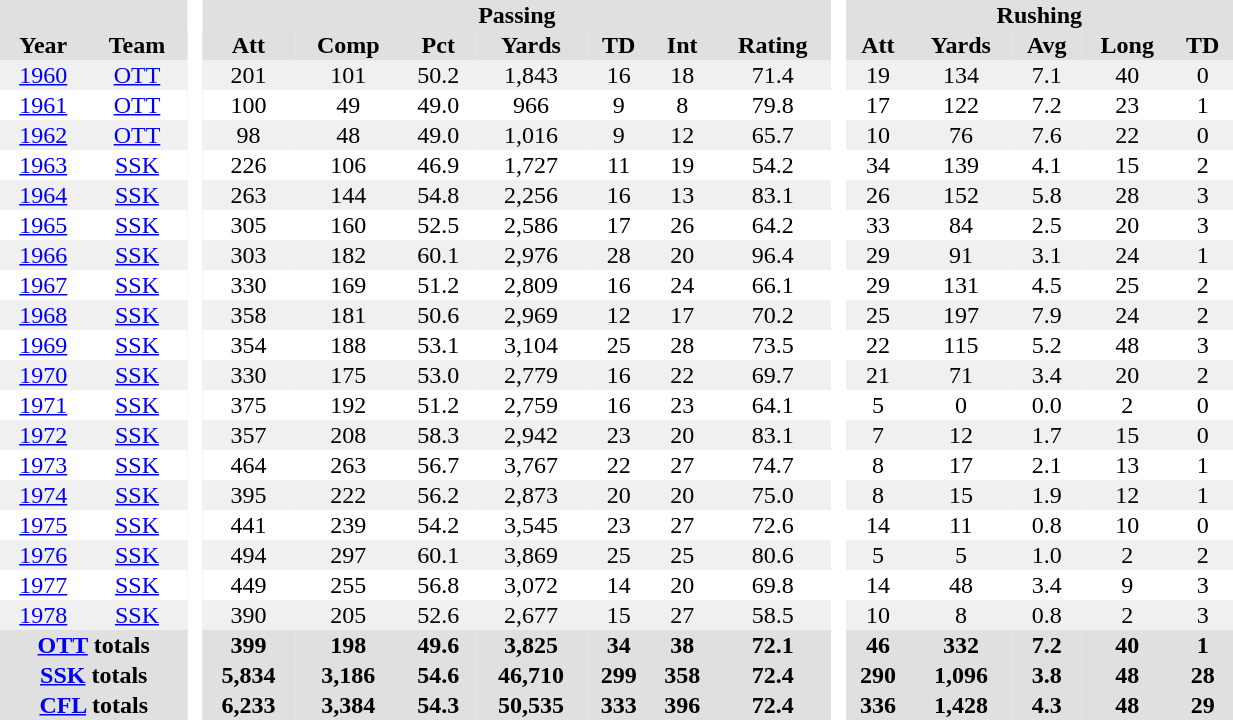<table BORDER="0" CELLPADDING="1" CELLSPACING="0" width="65%" style="text-align:center">
<tr bgcolor="#e0e0e0">
<th colspan="2"></th>
<th rowspan="99" bgcolor="#ffffff"> </th>
<th colspan="7">Passing</th>
<th rowspan="99" bgcolor="#ffffff"> </th>
<th colspan="6">Rushing</th>
</tr>
<tr bgcolor="#e0e0e0">
<th>Year</th>
<th>Team</th>
<th>Att</th>
<th>Comp</th>
<th>Pct</th>
<th>Yards</th>
<th>TD</th>
<th>Int</th>
<th>Rating</th>
<th>Att</th>
<th>Yards</th>
<th>Avg</th>
<th>Long</th>
<th>TD</th>
</tr>
<tr ALIGN="center" bgcolor="#f0f0f0">
<td><a href='#'>1960</a></td>
<td><a href='#'>OTT</a></td>
<td>201</td>
<td>101</td>
<td>50.2</td>
<td>1,843</td>
<td>16</td>
<td>18</td>
<td>71.4</td>
<td>19</td>
<td>134</td>
<td>7.1</td>
<td>40</td>
<td>0</td>
</tr>
<tr ALIGN="center">
<td><a href='#'>1961</a></td>
<td><a href='#'>OTT</a></td>
<td>100</td>
<td>49</td>
<td>49.0</td>
<td>966</td>
<td>9</td>
<td>8</td>
<td>79.8</td>
<td>17</td>
<td>122</td>
<td>7.2</td>
<td>23</td>
<td>1</td>
</tr>
<tr ALIGN="center" bgcolor="#f0f0f0">
<td><a href='#'>1962</a></td>
<td><a href='#'>OTT</a></td>
<td>98</td>
<td>48</td>
<td>49.0</td>
<td>1,016</td>
<td>9</td>
<td>12</td>
<td>65.7</td>
<td>10</td>
<td>76</td>
<td>7.6</td>
<td>22</td>
<td>0</td>
</tr>
<tr ALIGN="center">
<td><a href='#'>1963</a></td>
<td><a href='#'>SSK</a></td>
<td>226</td>
<td>106</td>
<td>46.9</td>
<td>1,727</td>
<td>11</td>
<td>19</td>
<td>54.2</td>
<td>34</td>
<td>139</td>
<td>4.1</td>
<td>15</td>
<td>2</td>
</tr>
<tr ALIGN="center" bgcolor="#f0f0f0">
<td><a href='#'>1964</a></td>
<td><a href='#'>SSK</a></td>
<td>263</td>
<td>144</td>
<td>54.8</td>
<td>2,256</td>
<td>16</td>
<td>13</td>
<td>83.1</td>
<td>26</td>
<td>152</td>
<td>5.8</td>
<td>28</td>
<td>3</td>
</tr>
<tr ALIGN="center">
<td><a href='#'>1965</a></td>
<td><a href='#'>SSK</a></td>
<td>305</td>
<td>160</td>
<td>52.5</td>
<td>2,586</td>
<td>17</td>
<td>26</td>
<td>64.2</td>
<td>33</td>
<td>84</td>
<td>2.5</td>
<td>20</td>
<td>3</td>
</tr>
<tr ALIGN="center" bgcolor="#f0f0f0">
<td><a href='#'>1966</a></td>
<td><a href='#'>SSK</a></td>
<td>303</td>
<td>182</td>
<td>60.1</td>
<td>2,976</td>
<td>28</td>
<td>20</td>
<td>96.4</td>
<td>29</td>
<td>91</td>
<td>3.1</td>
<td>24</td>
<td>1</td>
</tr>
<tr ALIGN="center">
<td><a href='#'>1967</a></td>
<td><a href='#'>SSK</a></td>
<td>330</td>
<td>169</td>
<td>51.2</td>
<td>2,809</td>
<td>16</td>
<td>24</td>
<td>66.1</td>
<td>29</td>
<td>131</td>
<td>4.5</td>
<td>25</td>
<td>2</td>
</tr>
<tr ALIGN="center" bgcolor="#f0f0f0">
<td><a href='#'>1968</a></td>
<td><a href='#'>SSK</a></td>
<td>358</td>
<td>181</td>
<td>50.6</td>
<td>2,969</td>
<td>12</td>
<td>17</td>
<td>70.2</td>
<td>25</td>
<td>197</td>
<td>7.9</td>
<td>24</td>
<td>2</td>
</tr>
<tr ALIGN="center">
<td><a href='#'>1969</a></td>
<td><a href='#'>SSK</a></td>
<td>354</td>
<td>188</td>
<td>53.1</td>
<td>3,104</td>
<td>25</td>
<td>28</td>
<td>73.5</td>
<td>22</td>
<td>115</td>
<td>5.2</td>
<td>48</td>
<td>3</td>
</tr>
<tr ALIGN="center" bgcolor="#f0f0f0">
<td><a href='#'>1970</a></td>
<td><a href='#'>SSK</a></td>
<td>330</td>
<td>175</td>
<td>53.0</td>
<td>2,779</td>
<td>16</td>
<td>22</td>
<td>69.7</td>
<td>21</td>
<td>71</td>
<td>3.4</td>
<td>20</td>
<td>2</td>
</tr>
<tr ALIGN="center">
<td><a href='#'>1971</a></td>
<td><a href='#'>SSK</a></td>
<td>375</td>
<td>192</td>
<td>51.2</td>
<td>2,759</td>
<td>16</td>
<td>23</td>
<td>64.1</td>
<td>5</td>
<td>0</td>
<td>0.0</td>
<td>2</td>
<td>0</td>
</tr>
<tr ALIGN="center" bgcolor="#f0f0f0">
<td><a href='#'>1972</a></td>
<td><a href='#'>SSK</a></td>
<td>357</td>
<td>208</td>
<td>58.3</td>
<td>2,942</td>
<td>23</td>
<td>20</td>
<td>83.1</td>
<td>7</td>
<td>12</td>
<td>1.7</td>
<td>15</td>
<td>0</td>
</tr>
<tr ALIGN="center">
<td><a href='#'>1973</a></td>
<td><a href='#'>SSK</a></td>
<td>464</td>
<td>263</td>
<td>56.7</td>
<td>3,767</td>
<td>22</td>
<td>27</td>
<td>74.7</td>
<td>8</td>
<td>17</td>
<td>2.1</td>
<td>13</td>
<td>1</td>
</tr>
<tr ALIGN="center" bgcolor="#f0f0f0">
<td><a href='#'>1974</a></td>
<td><a href='#'>SSK</a></td>
<td>395</td>
<td>222</td>
<td>56.2</td>
<td>2,873</td>
<td>20</td>
<td>20</td>
<td>75.0</td>
<td>8</td>
<td>15</td>
<td>1.9</td>
<td>12</td>
<td>1</td>
</tr>
<tr ALIGN="center">
<td><a href='#'>1975</a></td>
<td><a href='#'>SSK</a></td>
<td>441</td>
<td>239</td>
<td>54.2</td>
<td>3,545</td>
<td>23</td>
<td>27</td>
<td>72.6</td>
<td>14</td>
<td>11</td>
<td>0.8</td>
<td>10</td>
<td>0</td>
</tr>
<tr ALIGN="center" bgcolor="#f0f0f0">
<td><a href='#'>1976</a></td>
<td><a href='#'>SSK</a></td>
<td>494</td>
<td>297</td>
<td>60.1</td>
<td>3,869</td>
<td>25</td>
<td>25</td>
<td>80.6</td>
<td>5</td>
<td>5</td>
<td>1.0</td>
<td>2</td>
<td>2</td>
</tr>
<tr ALIGN="center">
<td><a href='#'>1977</a></td>
<td><a href='#'>SSK</a></td>
<td>449</td>
<td>255</td>
<td>56.8</td>
<td>3,072</td>
<td>14</td>
<td>20</td>
<td>69.8</td>
<td>14</td>
<td>48</td>
<td>3.4</td>
<td>9</td>
<td>3</td>
</tr>
<tr ALIGN="center" bgcolor="#f0f0f0">
<td><a href='#'>1978</a></td>
<td><a href='#'>SSK</a></td>
<td>390</td>
<td>205</td>
<td>52.6</td>
<td>2,677</td>
<td>15</td>
<td>27</td>
<td>58.5</td>
<td>10</td>
<td>8</td>
<td>0.8</td>
<td>2</td>
<td>3</td>
</tr>
<tr bgcolor="#e0e0e0">
<th colspan="2"><a href='#'>OTT</a> totals</th>
<th>399</th>
<th>198</th>
<th>49.6</th>
<th>3,825</th>
<th>34</th>
<th>38</th>
<th>72.1</th>
<th>46</th>
<th>332</th>
<th>7.2</th>
<th>40</th>
<th>1</th>
</tr>
<tr bgcolor="#e0e0e0">
<th colspan="2"><a href='#'>SSK</a> totals</th>
<th>5,834</th>
<th>3,186</th>
<th>54.6</th>
<th>46,710</th>
<th>299</th>
<th>358</th>
<th>72.4</th>
<th>290</th>
<th>1,096</th>
<th>3.8</th>
<th>48</th>
<th>28</th>
</tr>
<tr bgcolor="#e0e0e0">
<th colspan="2"><a href='#'>CFL</a> totals</th>
<th>6,233</th>
<th>3,384</th>
<th>54.3</th>
<th>50,535</th>
<th>333</th>
<th>396</th>
<th>72.4</th>
<th>336</th>
<th>1,428</th>
<th>4.3</th>
<th>48</th>
<th>29</th>
</tr>
</table>
